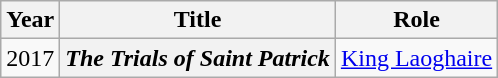<table class="wikitable plainrowheaders sortable">
<tr>
<th scope="col">Year</th>
<th scope="col">Title</th>
<th scope="col">Role</th>
</tr>
<tr>
<td>2017</td>
<th scope="row"><em>The Trials of Saint Patrick</em></th>
<td><a href='#'>King Laoghaire</a></td>
</tr>
</table>
